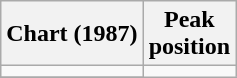<table class="wikitable">
<tr>
<th align="left">Chart (1987)</th>
<th align="left">Peak<br>position</th>
</tr>
<tr>
<td></td>
</tr>
<tr>
</tr>
</table>
